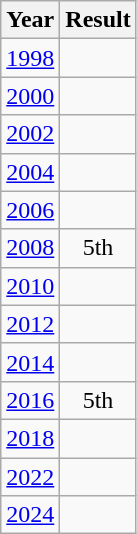<table class="wikitable" style="text-align:center">
<tr>
<th>Year</th>
<th>Result</th>
</tr>
<tr>
<td><a href='#'>1998</a></td>
<td></td>
</tr>
<tr>
<td><a href='#'>2000</a></td>
<td></td>
</tr>
<tr>
<td><a href='#'>2002</a></td>
<td></td>
</tr>
<tr>
<td><a href='#'>2004</a></td>
<td></td>
</tr>
<tr>
<td><a href='#'>2006</a></td>
<td></td>
</tr>
<tr>
<td><a href='#'>2008</a></td>
<td>5th</td>
</tr>
<tr>
<td><a href='#'>2010</a></td>
<td></td>
</tr>
<tr>
<td><a href='#'>2012</a></td>
<td></td>
</tr>
<tr>
<td><a href='#'>2014</a></td>
<td></td>
</tr>
<tr>
<td><a href='#'>2016</a></td>
<td>5th</td>
</tr>
<tr>
<td><a href='#'>2018</a></td>
<td></td>
</tr>
<tr>
<td><a href='#'>2022</a></td>
<td></td>
</tr>
<tr>
<td><a href='#'>2024</a></td>
<td></td>
</tr>
</table>
